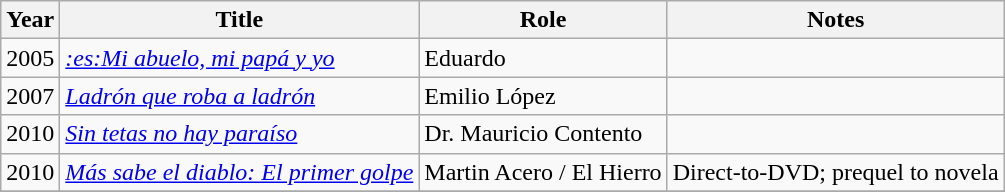<table class="wikitable sortable">
<tr>
<th>Year</th>
<th>Title</th>
<th>Role</th>
<th class="unsortable">Notes</th>
</tr>
<tr>
<td>2005</td>
<td><em><a href='#'>:es:Mi abuelo, mi papá y yo</a></em></td>
<td>Eduardo</td>
<td></td>
</tr>
<tr>
<td>2007</td>
<td><em><a href='#'>Ladrón que roba a ladrón</a></em></td>
<td>Emilio López</td>
<td></td>
</tr>
<tr>
<td>2010</td>
<td><em><a href='#'>Sin tetas no hay paraíso</a></em></td>
<td>Dr. Mauricio Contento</td>
<td></td>
</tr>
<tr>
<td>2010</td>
<td><em><a href='#'>Más sabe el diablo: El primer golpe</a></em></td>
<td>Martin Acero / El Hierro</td>
<td>Direct-to-DVD; prequel to novela</td>
</tr>
<tr>
</tr>
</table>
